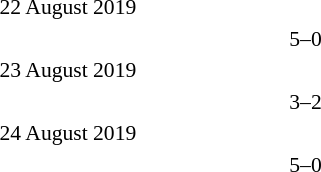<table style="font-size:90%">
<tr>
<th width=150></th>
<th width=100></th>
<th width=150></th>
</tr>
<tr>
<td colspan=2>22 August 2019</td>
</tr>
<tr>
<td align=right><strong></strong></td>
<td align=center>5–0</td>
<td></td>
</tr>
<tr>
<td colspan=2>23 August 2019</td>
</tr>
<tr>
<td align=right><strong></strong></td>
<td align=center>3–2</td>
<td></td>
</tr>
<tr>
<td colspan=2>24 August 2019</td>
</tr>
<tr>
<td align=right><strong></strong></td>
<td align=center>5–0</td>
<td></td>
</tr>
</table>
